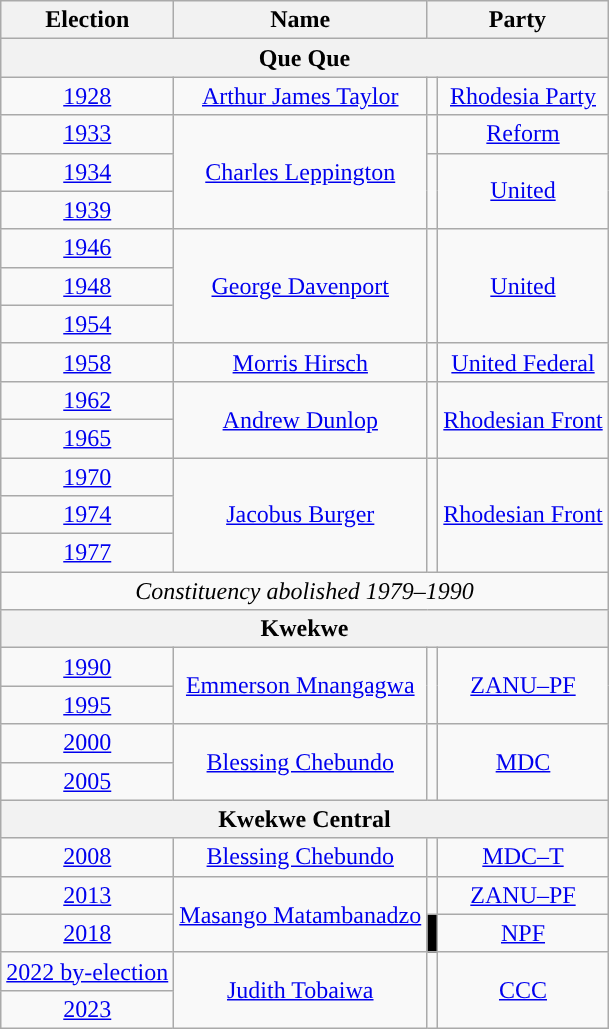<table class="wikitable" style="text-align:center">
<tr>
<th>Election</th>
<th>Name</th>
<th colspan="2">Party</th>
</tr>
<tr>
<th colspan="4">Que Que</th>
</tr>
<tr>
<td><a href='#'>1928</a></td>
<td><a href='#'>Arthur James Taylor</a></td>
<td style="background-color: "></td>
<td><a href='#'>Rhodesia Party</a></td>
</tr>
<tr>
<td><a href='#'>1933</a></td>
<td rowspan="3"><a href='#'>Charles Leppington</a></td>
<td style="background-color: "></td>
<td><a href='#'>Reform</a></td>
</tr>
<tr>
<td><a href='#'>1934</a></td>
<td rowspan="2" style="background-color: "></td>
<td rowspan="2"><a href='#'>United</a></td>
</tr>
<tr>
<td><a href='#'>1939</a></td>
</tr>
<tr>
<td><a href='#'>1946</a></td>
<td rowspan="3"><a href='#'>George Davenport</a></td>
<td rowspan="3" style="background-color: "></td>
<td rowspan="3"><a href='#'>United</a></td>
</tr>
<tr>
<td><a href='#'>1948</a></td>
</tr>
<tr>
<td><a href='#'>1954</a></td>
</tr>
<tr>
<td><a href='#'>1958</a></td>
<td><a href='#'>Morris Hirsch</a></td>
<td style="background-color: "></td>
<td><a href='#'>United Federal</a></td>
</tr>
<tr>
<td><a href='#'>1962</a></td>
<td rowspan="2"><a href='#'>Andrew Dunlop</a></td>
<td rowspan="2" style="background-color: "></td>
<td rowspan="2"><a href='#'>Rhodesian Front</a></td>
</tr>
<tr>
<td><a href='#'>1965</a></td>
</tr>
<tr>
<td><a href='#'>1970</a></td>
<td rowspan="3"><a href='#'>Jacobus Burger</a></td>
<td rowspan="3" style="background-color: "></td>
<td rowspan="3"><a href='#'>Rhodesian Front</a></td>
</tr>
<tr>
<td><a href='#'>1974</a></td>
</tr>
<tr>
<td><a href='#'>1977</a></td>
</tr>
<tr>
<td colspan="4"><em>Constituency abolished 1979–1990</em></td>
</tr>
<tr>
<th colspan="4">Kwekwe</th>
</tr>
<tr>
<td><a href='#'>1990</a></td>
<td rowspan="2"><a href='#'>Emmerson Mnangagwa</a></td>
<td rowspan="2" style="background-color: "></td>
<td rowspan="2"><a href='#'>ZANU–PF</a></td>
</tr>
<tr>
<td><a href='#'>1995</a></td>
</tr>
<tr>
<td><a href='#'>2000</a></td>
<td rowspan="2"><a href='#'>Blessing Chebundo</a></td>
<td rowspan="2" style="background-color: "></td>
<td rowspan="2"><a href='#'>MDC</a></td>
</tr>
<tr>
<td><a href='#'>2005</a></td>
</tr>
<tr>
<th colspan="4">Kwekwe Central</th>
</tr>
<tr>
<td><a href='#'>2008</a></td>
<td><a href='#'>Blessing Chebundo</a></td>
<td style="background-color: "></td>
<td><a href='#'>MDC–T</a></td>
</tr>
<tr>
<td><a href='#'>2013</a></td>
<td rowspan="2"><a href='#'>Masango Matambanadzo</a></td>
<td style="background-color: "></td>
<td><a href='#'>ZANU–PF</a></td>
</tr>
<tr>
<td><a href='#'>2018</a></td>
<td style="background:#000000;"></td>
<td><a href='#'>NPF</a></td>
</tr>
<tr>
<td><a href='#'>2022 by-election</a></td>
<td rowspan="2"><a href='#'>Judith Tobaiwa</a></td>
<td rowspan="2" style="background-color: "></td>
<td rowspan="2"><a href='#'>CCC</a></td>
</tr>
<tr>
<td><a href='#'>2023</a></td>
</tr>
</table>
